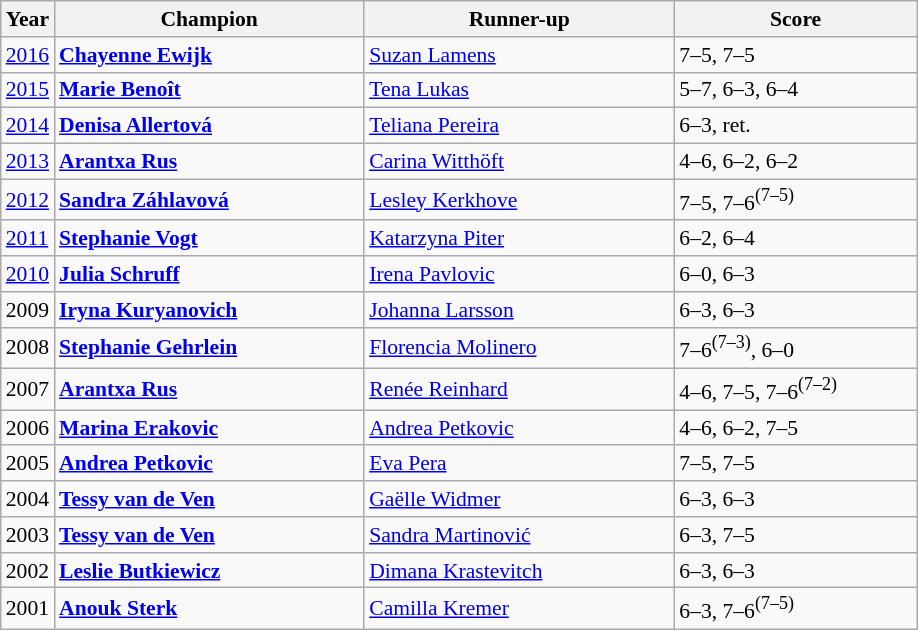<table class="wikitable" style="font-size:90%">
<tr>
<th>Year</th>
<th width="200">Champion</th>
<th width="200">Runner-up</th>
<th width="155">Score</th>
</tr>
<tr>
<td><a href='#'>2016</a></td>
<td> <strong><a href='#'>Chayenne Ewijk</a></strong></td>
<td> <a href='#'>Suzan Lamens</a></td>
<td>7–5, 7–5</td>
</tr>
<tr>
<td><a href='#'>2015</a></td>
<td> <strong><a href='#'>Marie Benoît</a></strong></td>
<td> <a href='#'>Tena Lukas</a></td>
<td>5–7, 6–3, 6–4</td>
</tr>
<tr>
<td><a href='#'>2014</a></td>
<td> <strong><a href='#'>Denisa Allertová</a></strong></td>
<td> <a href='#'>Teliana Pereira</a></td>
<td>6–3, ret.</td>
</tr>
<tr>
<td><a href='#'>2013</a></td>
<td> <strong><a href='#'>Arantxa Rus</a></strong></td>
<td> <a href='#'>Carina Witthöft</a></td>
<td>4–6, 6–2, 6–2</td>
</tr>
<tr>
<td><a href='#'>2012</a></td>
<td> <strong><a href='#'>Sandra Záhlavová</a></strong></td>
<td> <a href='#'>Lesley Kerkhove</a></td>
<td>7–5, 7–6<sup>(7–5)</sup></td>
</tr>
<tr>
<td><a href='#'>2011</a></td>
<td> <strong><a href='#'>Stephanie Vogt</a></strong></td>
<td> <a href='#'>Katarzyna Piter</a></td>
<td>6–2, 6–4</td>
</tr>
<tr>
<td><a href='#'>2010</a></td>
<td> <strong><a href='#'>Julia Schruff</a></strong></td>
<td> <a href='#'>Irena Pavlovic</a></td>
<td>6–0, 6–3</td>
</tr>
<tr>
<td>2009</td>
<td> <strong><a href='#'>Iryna Kuryanovich</a></strong></td>
<td> <a href='#'>Johanna Larsson</a></td>
<td>6–3, 6–3</td>
</tr>
<tr>
<td>2008</td>
<td> <strong><a href='#'>Stephanie Gehrlein</a></strong></td>
<td> <a href='#'>Florencia Molinero</a></td>
<td>7–6<sup>(7–3)</sup>, 6–0</td>
</tr>
<tr>
<td>2007</td>
<td> <strong><a href='#'>Arantxa Rus</a></strong></td>
<td> <a href='#'>Renée Reinhard</a></td>
<td>4–6, 7–5, 7–6<sup>(7–2)</sup></td>
</tr>
<tr>
<td>2006</td>
<td> <strong><a href='#'>Marina Erakovic</a></strong></td>
<td> <a href='#'>Andrea Petkovic</a></td>
<td>4–6, 6–2, 7–5</td>
</tr>
<tr>
<td>2005</td>
<td> <strong><a href='#'>Andrea Petkovic</a></strong></td>
<td> <a href='#'>Eva Pera</a></td>
<td>7–5, 7–5</td>
</tr>
<tr>
<td>2004</td>
<td> <strong><a href='#'>Tessy van de Ven</a></strong></td>
<td> <a href='#'>Gaëlle Widmer</a></td>
<td>6–3, 6–3</td>
</tr>
<tr>
<td>2003</td>
<td> <strong><a href='#'>Tessy van de Ven</a></strong></td>
<td> <a href='#'>Sandra Martinović</a></td>
<td>6–3, 7–5</td>
</tr>
<tr>
<td>2002</td>
<td> <strong><a href='#'>Leslie Butkiewicz</a></strong></td>
<td> <a href='#'>Dimana Krastevitch</a></td>
<td>6–3, 6–3</td>
</tr>
<tr>
<td>2001</td>
<td> <strong><a href='#'>Anouk Sterk</a></strong></td>
<td> <a href='#'>Camilla Kremer</a></td>
<td>6–3, 7–6<sup>(7–5)</sup></td>
</tr>
</table>
